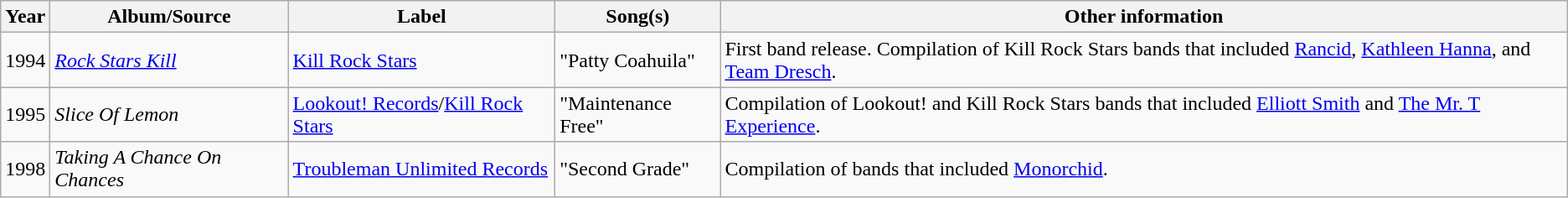<table class="wikitable">
<tr>
<th>Year</th>
<th>Album/Source</th>
<th>Label</th>
<th>Song(s)</th>
<th>Other information</th>
</tr>
<tr>
<td>1994</td>
<td><em><a href='#'>Rock Stars Kill</a></em></td>
<td><a href='#'>Kill Rock Stars</a></td>
<td>"Patty Coahuila"</td>
<td>First band release. Compilation of Kill Rock Stars bands that included <a href='#'>Rancid</a>, <a href='#'>Kathleen Hanna</a>, and <a href='#'>Team Dresch</a>.</td>
</tr>
<tr>
<td>1995</td>
<td><em>Slice Of Lemon</em></td>
<td><a href='#'>Lookout! Records</a>/<a href='#'>Kill Rock Stars</a></td>
<td>"Maintenance Free"</td>
<td>Compilation of Lookout! and Kill Rock Stars bands that included <a href='#'>Elliott Smith</a> and <a href='#'>The Mr. T Experience</a>.</td>
</tr>
<tr>
<td>1998</td>
<td><em>Taking A Chance On Chances</em></td>
<td><a href='#'>Troubleman Unlimited Records</a></td>
<td>"Second Grade"</td>
<td>Compilation of bands that included <a href='#'>Monorchid</a>.</td>
</tr>
</table>
